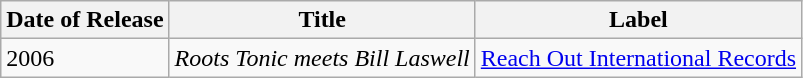<table class="wikitable">
<tr>
<th>Date of Release</th>
<th>Title</th>
<th>Label</th>
</tr>
<tr>
<td>2006</td>
<td><em>Roots Tonic meets Bill Laswell</em></td>
<td><a href='#'>Reach Out International Records</a></td>
</tr>
</table>
